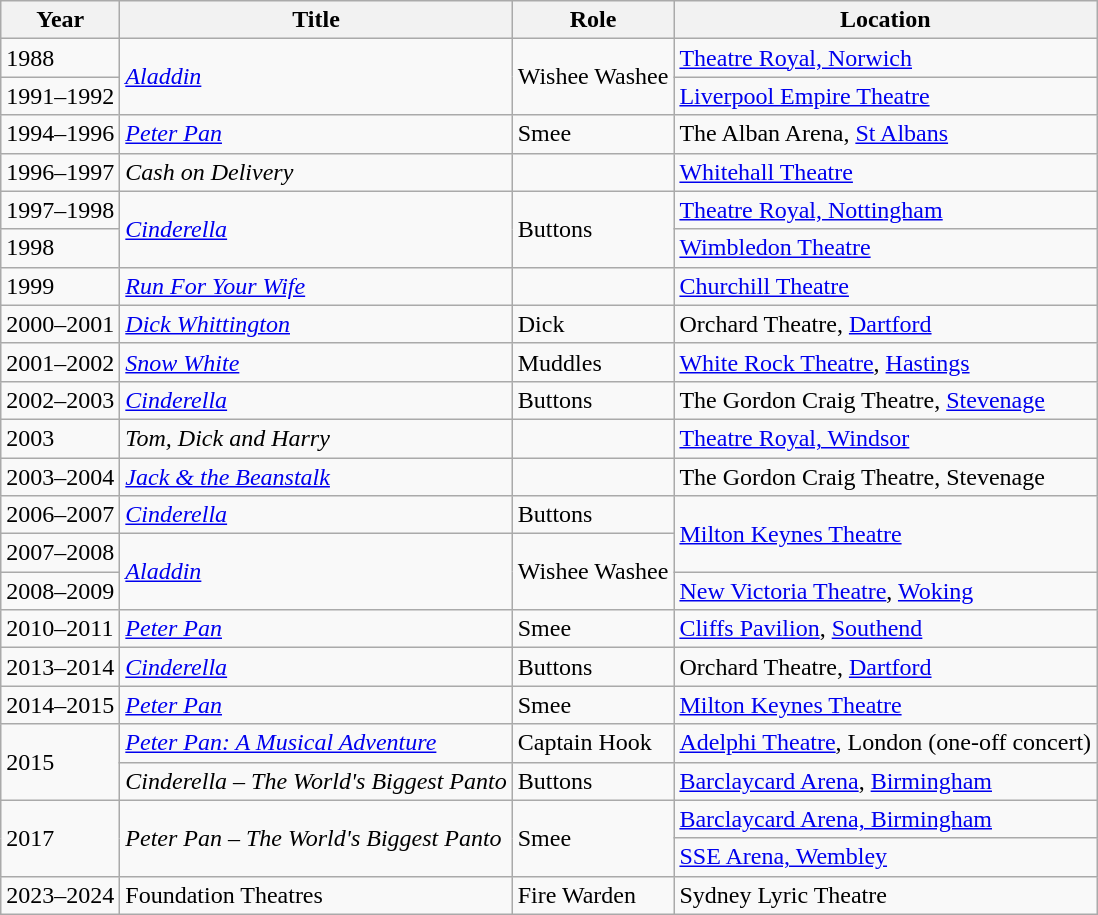<table class="wikitable sortable">
<tr>
<th>Year</th>
<th>Title</th>
<th>Role</th>
<th>Location</th>
</tr>
<tr>
<td>1988</td>
<td rowspan="2"><em><a href='#'>Aladdin</a></em></td>
<td rowspan="2">Wishee Washee</td>
<td><a href='#'>Theatre Royal, Norwich</a></td>
</tr>
<tr>
<td>1991–1992</td>
<td><a href='#'>Liverpool Empire Theatre</a></td>
</tr>
<tr>
<td>1994–1996</td>
<td><em><a href='#'>Peter Pan</a></em></td>
<td>Smee</td>
<td>The Alban Arena, <a href='#'>St Albans</a></td>
</tr>
<tr>
<td>1996–1997</td>
<td><em>Cash on Delivery</em></td>
<td></td>
<td><a href='#'>Whitehall Theatre</a></td>
</tr>
<tr>
<td>1997–1998</td>
<td rowspan="2"><em><a href='#'>Cinderella</a></em></td>
<td rowspan="2">Buttons</td>
<td><a href='#'>Theatre Royal, Nottingham</a></td>
</tr>
<tr>
<td>1998</td>
<td><a href='#'>Wimbledon Theatre</a></td>
</tr>
<tr>
<td>1999</td>
<td><em><a href='#'>Run For Your Wife</a></em></td>
<td></td>
<td><a href='#'>Churchill Theatre</a></td>
</tr>
<tr>
<td>2000–2001</td>
<td><em><a href='#'>Dick Whittington</a></em></td>
<td>Dick</td>
<td>Orchard Theatre, <a href='#'>Dartford</a></td>
</tr>
<tr>
<td>2001–2002</td>
<td><em><a href='#'>Snow White</a></em></td>
<td>Muddles</td>
<td><a href='#'>White Rock Theatre</a>, <a href='#'>Hastings</a></td>
</tr>
<tr>
<td>2002–2003</td>
<td><em><a href='#'>Cinderella</a></em></td>
<td>Buttons</td>
<td>The Gordon Craig Theatre, <a href='#'>Stevenage</a></td>
</tr>
<tr>
<td>2003</td>
<td><em>Tom, Dick and Harry</em></td>
<td></td>
<td><a href='#'>Theatre Royal, Windsor</a></td>
</tr>
<tr>
<td>2003–2004</td>
<td><em><a href='#'>Jack & the Beanstalk</a></em></td>
<td></td>
<td>The Gordon Craig Theatre, Stevenage</td>
</tr>
<tr>
<td>2006–2007</td>
<td><em><a href='#'>Cinderella</a></em></td>
<td>Buttons</td>
<td rowspan="2"><a href='#'>Milton Keynes Theatre</a></td>
</tr>
<tr>
<td>2007–2008</td>
<td rowspan="2"><em><a href='#'>Aladdin</a></em></td>
<td rowspan="2">Wishee Washee</td>
</tr>
<tr>
<td>2008–2009</td>
<td><a href='#'>New Victoria Theatre</a>, <a href='#'>Woking</a></td>
</tr>
<tr>
<td>2010–2011</td>
<td><em><a href='#'>Peter Pan</a></em></td>
<td>Smee</td>
<td><a href='#'>Cliffs Pavilion</a>, <a href='#'>Southend</a></td>
</tr>
<tr>
<td>2013–2014</td>
<td><em><a href='#'>Cinderella</a></em></td>
<td>Buttons</td>
<td>Orchard Theatre, <a href='#'>Dartford</a></td>
</tr>
<tr>
<td>2014–2015</td>
<td><em><a href='#'>Peter Pan</a></em></td>
<td>Smee</td>
<td><a href='#'>Milton Keynes Theatre</a></td>
</tr>
<tr>
<td rowspan="2">2015</td>
<td><em><a href='#'>Peter Pan: A Musical Adventure</a></em></td>
<td>Captain Hook</td>
<td><a href='#'>Adelphi Theatre</a>, London (one-off concert)</td>
</tr>
<tr>
<td><em>Cinderella – The World's Biggest Panto</em></td>
<td>Buttons</td>
<td><a href='#'>Barclaycard Arena</a>, <a href='#'>Birmingham</a></td>
</tr>
<tr>
<td rowspan="2">2017</td>
<td rowspan="2"><em>Peter Pan – The World's Biggest Panto</em></td>
<td rowspan="2">Smee</td>
<td><a href='#'>Barclaycard Arena, Birmingham</a></td>
</tr>
<tr>
<td><a href='#'>SSE Arena, Wembley</a></td>
</tr>
<tr>
<td>2023–2024</td>
<td>Foundation Theatres</td>
<td>Fire Warden</td>
<td>Sydney Lyric Theatre</td>
</tr>
</table>
